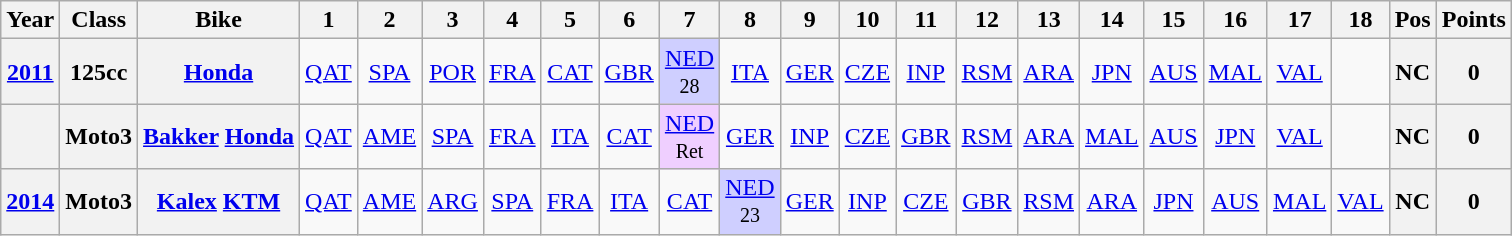<table class="wikitable" style="text-align:center">
<tr>
<th>Year</th>
<th>Class</th>
<th>Bike</th>
<th>1</th>
<th>2</th>
<th>3</th>
<th>4</th>
<th>5</th>
<th>6</th>
<th>7</th>
<th>8</th>
<th>9</th>
<th>10</th>
<th>11</th>
<th>12</th>
<th>13</th>
<th>14</th>
<th>15</th>
<th>16</th>
<th>17</th>
<th>18</th>
<th>Pos</th>
<th>Points</th>
</tr>
<tr>
<th><a href='#'>2011</a></th>
<th>125cc</th>
<th><a href='#'>Honda</a></th>
<td><a href='#'>QAT</a></td>
<td><a href='#'>SPA</a></td>
<td><a href='#'>POR</a></td>
<td><a href='#'>FRA</a></td>
<td><a href='#'>CAT</a></td>
<td><a href='#'>GBR</a></td>
<td style="background:#CFCFFF;"><a href='#'>NED</a><br><small>28</small></td>
<td><a href='#'>ITA</a></td>
<td><a href='#'>GER</a></td>
<td><a href='#'>CZE</a></td>
<td><a href='#'>INP</a></td>
<td><a href='#'>RSM</a></td>
<td><a href='#'>ARA</a></td>
<td><a href='#'>JPN</a></td>
<td><a href='#'>AUS</a></td>
<td><a href='#'>MAL</a></td>
<td><a href='#'>VAL</a></td>
<td></td>
<th>NC</th>
<th>0</th>
</tr>
<tr>
<th></th>
<th>Moto3</th>
<th><a href='#'>Bakker</a> <a href='#'>Honda</a></th>
<td><a href='#'>QAT</a></td>
<td><a href='#'>AME</a></td>
<td><a href='#'>SPA</a></td>
<td><a href='#'>FRA</a></td>
<td><a href='#'>ITA</a></td>
<td><a href='#'>CAT</a></td>
<td style="background:#efcfff;"><a href='#'>NED</a><br><small>Ret</small></td>
<td><a href='#'>GER</a></td>
<td><a href='#'>INP</a></td>
<td><a href='#'>CZE</a></td>
<td><a href='#'>GBR</a></td>
<td><a href='#'>RSM</a></td>
<td><a href='#'>ARA</a></td>
<td><a href='#'>MAL</a></td>
<td><a href='#'>AUS</a></td>
<td><a href='#'>JPN</a></td>
<td><a href='#'>VAL</a></td>
<td></td>
<th>NC</th>
<th>0</th>
</tr>
<tr>
<th><a href='#'>2014</a></th>
<th>Moto3</th>
<th><a href='#'>Kalex</a> <a href='#'>KTM</a></th>
<td><a href='#'>QAT</a></td>
<td><a href='#'>AME</a></td>
<td><a href='#'>ARG</a></td>
<td><a href='#'>SPA</a></td>
<td><a href='#'>FRA</a></td>
<td><a href='#'>ITA</a></td>
<td><a href='#'>CAT</a></td>
<td style="background:#cfcfff;"><a href='#'>NED</a><br><small>23</small></td>
<td><a href='#'>GER</a></td>
<td><a href='#'>INP</a></td>
<td><a href='#'>CZE</a></td>
<td><a href='#'>GBR</a></td>
<td><a href='#'>RSM</a></td>
<td><a href='#'>ARA</a></td>
<td><a href='#'>JPN</a></td>
<td><a href='#'>AUS</a></td>
<td><a href='#'>MAL</a></td>
<td><a href='#'>VAL</a></td>
<th>NC</th>
<th>0</th>
</tr>
</table>
